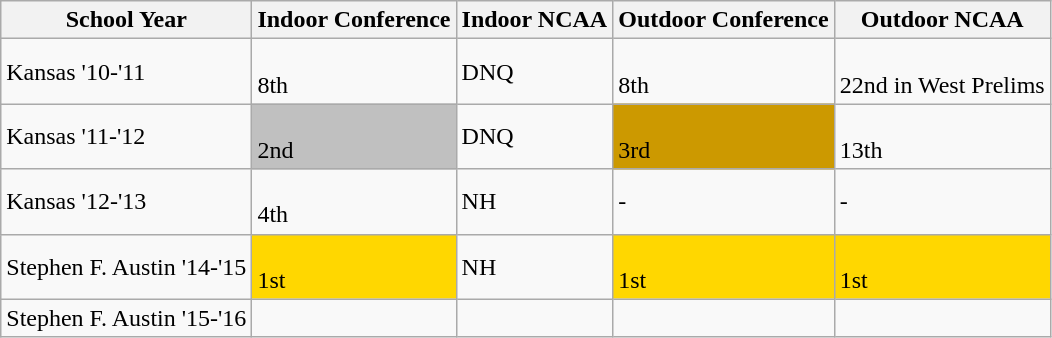<table class="wikitable sortable">
<tr>
<th>School Year</th>
<th>Indoor Conference</th>
<th>Indoor NCAA</th>
<th>Outdoor Conference</th>
<th>Outdoor NCAA</th>
</tr>
<tr>
<td>Kansas '10-'11</td>
<td><br> 8th</td>
<td>DNQ</td>
<td><br> 8th</td>
<td><br> 22nd in West Prelims</td>
</tr>
<tr>
<td>Kansas '11-'12</td>
<td bgcolor=silver><br> 2nd</td>
<td>DNQ</td>
<td bgcolor=cc9900><br> 3rd</td>
<td><br> 13th</td>
</tr>
<tr>
<td>Kansas '12-'13</td>
<td><br> 4th</td>
<td>NH</td>
<td>-</td>
<td>-</td>
</tr>
<tr>
<td>Stephen F. Austin '14-'15</td>
<td bgcolor=gold><br>1st</td>
<td>NH</td>
<td bgcolor=gold><br>1st</td>
<td bgcolor=gold><br>1st</td>
</tr>
<tr>
<td>Stephen F. Austin '15-'16</td>
<td></td>
<td></td>
<td></td>
<td></td>
</tr>
</table>
